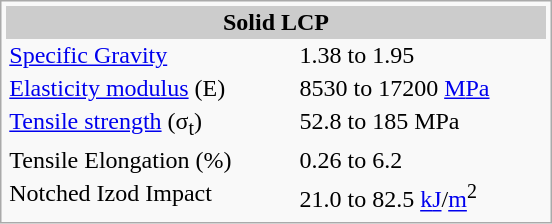<table class="infobox" border="0" cellpadding="2" cellspacing="0" align="right" style="width: 23em; margin-left:1em">
<tr>
<th colspan="2" align=center bgcolor="#cccccc"><strong>Solid LCP</strong></th>
</tr>
<tr>
<td><a href='#'>Specific Gravity</a></td>
<td>1.38 to 1.95</td>
</tr>
<tr>
<td><a href='#'>Elasticity modulus</a> (E)</td>
<td>8530 to 17200 <a href='#'>M</a><a href='#'>Pa</a></td>
</tr>
<tr>
<td><a href='#'>Tensile strength</a> (σ<sub>t</sub>)</td>
<td>52.8 to 185 MPa</td>
</tr>
<tr>
<td>Tensile Elongation (%)</td>
<td>0.26 to 6.2</td>
</tr>
<tr>
<td>Notched Izod Impact</td>
<td>21.0 to 82.5 <a href='#'>k</a><a href='#'>J</a>/<a href='#'>m</a><sup>2</sup></td>
</tr>
</table>
